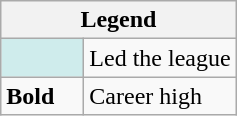<table class="wikitable mw-collapsible">
<tr>
<th colspan="2">Legend</th>
</tr>
<tr>
<td style="background:#cfecec; width:3em;"></td>
<td>Led the league</td>
</tr>
<tr>
<td><strong>Bold</strong></td>
<td>Career high</td>
</tr>
</table>
